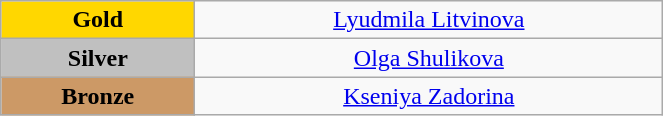<table class="wikitable" style="text-align:center; " width="35%">
<tr>
<td bgcolor="gold"><strong>Gold</strong></td>
<td><a href='#'>Lyudmila Litvinova</a><br>  <small><em></em></small></td>
</tr>
<tr>
<td bgcolor="silver"><strong>Silver</strong></td>
<td><a href='#'>Olga Shulikova</a><br>  <small><em></em></small></td>
</tr>
<tr>
<td bgcolor="CC9966"><strong>Bronze</strong></td>
<td><a href='#'>Kseniya Zadorina</a><br>  <small><em></em></small></td>
</tr>
</table>
